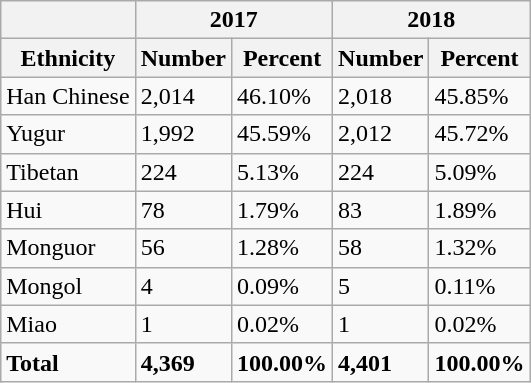<table class="wikitable">
<tr>
<th></th>
<th colspan="2">2017</th>
<th colspan="2">2018</th>
</tr>
<tr>
<th>Ethnicity</th>
<th>Number</th>
<th>Percent</th>
<th>Number</th>
<th>Percent</th>
</tr>
<tr>
<td>Han Chinese</td>
<td>2,014</td>
<td>46.10%</td>
<td>2,018</td>
<td>45.85%</td>
</tr>
<tr>
<td>Yugur</td>
<td>1,992</td>
<td>45.59%</td>
<td>2,012</td>
<td>45.72%</td>
</tr>
<tr>
<td>Tibetan</td>
<td>224</td>
<td>5.13%</td>
<td>224</td>
<td>5.09%</td>
</tr>
<tr>
<td>Hui</td>
<td>78</td>
<td>1.79%</td>
<td>83</td>
<td>1.89%</td>
</tr>
<tr>
<td>Monguor</td>
<td>56</td>
<td>1.28%</td>
<td>58</td>
<td>1.32%</td>
</tr>
<tr>
<td>Mongol</td>
<td>4</td>
<td>0.09%</td>
<td>5</td>
<td>0.11%</td>
</tr>
<tr>
<td>Miao</td>
<td>1</td>
<td>0.02%</td>
<td>1</td>
<td>0.02%</td>
</tr>
<tr>
<td><strong>Total</strong></td>
<td><strong>4,369</strong></td>
<td><strong>100.00%</strong></td>
<td><strong>4,401</strong></td>
<td><strong>100.00%</strong></td>
</tr>
</table>
